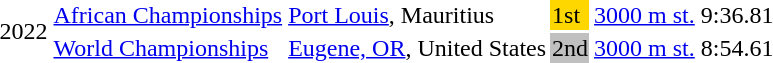<table>
<tr>
<td rowspan=2>2022</td>
<td><a href='#'>African Championships</a></td>
<td><a href='#'>Port Louis</a>, Mauritius</td>
<td bgcolor=gold>1st</td>
<td><a href='#'>3000 m st.</a></td>
<td>9:36.81</td>
</tr>
<tr>
<td><a href='#'>World Championships</a></td>
<td><a href='#'>Eugene, OR</a>, United States</td>
<td bgcolor=silver>2nd</td>
<td><a href='#'>3000 m st.</a></td>
<td>8:54.61 </td>
</tr>
</table>
